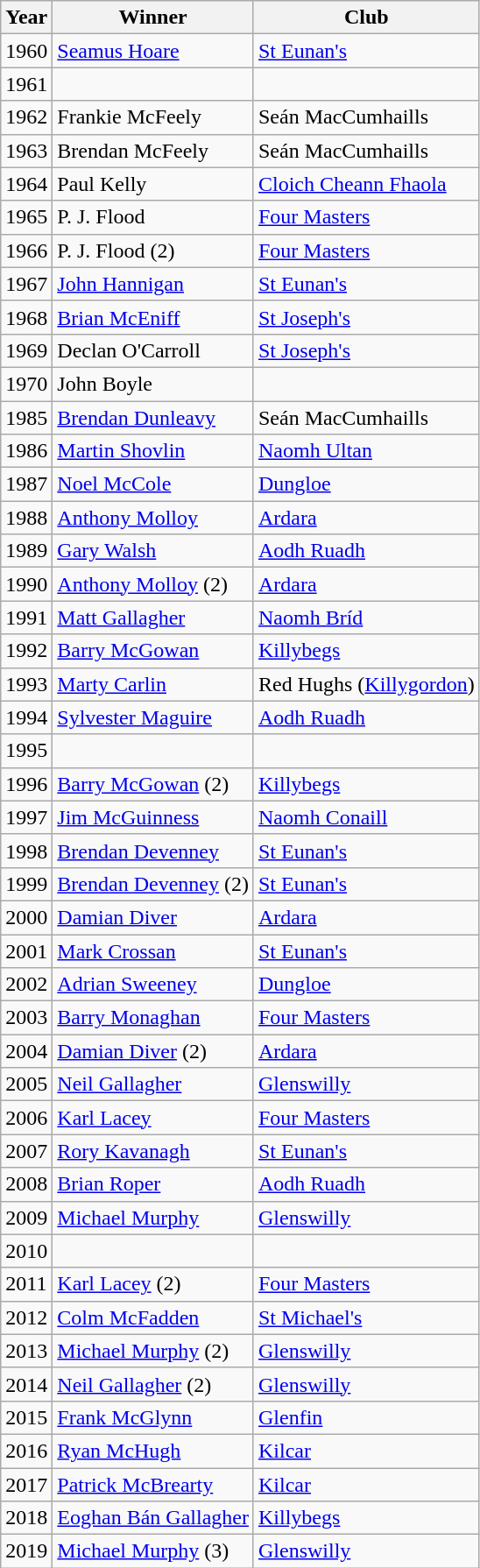<table class="wikitable">
<tr>
<th bgcolor="#e5e5e5">Year</th>
<th bgcolor="#e5e5e5">Winner</th>
<th bgcolor="#e5e5e5">Club</th>
</tr>
<tr>
<td>1960</td>
<td><a href='#'>Seamus Hoare</a></td>
<td><a href='#'>St Eunan's</a></td>
</tr>
<tr>
<td>1961</td>
<td></td>
<td></td>
</tr>
<tr>
<td>1962</td>
<td>Frankie McFeely</td>
<td>Seán MacCumhaills</td>
</tr>
<tr>
<td>1963</td>
<td>Brendan McFeely</td>
<td>Seán MacCumhaills</td>
</tr>
<tr>
<td>1964</td>
<td>Paul Kelly</td>
<td><a href='#'>Cloich Cheann Fhaola</a></td>
</tr>
<tr>
<td>1965</td>
<td>P. J. Flood</td>
<td><a href='#'>Four Masters</a></td>
</tr>
<tr>
<td>1966</td>
<td>P. J. Flood (2)</td>
<td><a href='#'>Four Masters</a></td>
</tr>
<tr>
<td>1967</td>
<td><a href='#'>John Hannigan</a></td>
<td><a href='#'>St Eunan's</a></td>
</tr>
<tr>
<td>1968</td>
<td><a href='#'>Brian McEniff</a></td>
<td><a href='#'>St Joseph's</a></td>
</tr>
<tr>
<td>1969</td>
<td>Declan O'Carroll</td>
<td><a href='#'>St Joseph's</a></td>
</tr>
<tr>
<td>1970</td>
<td>John Boyle</td>
<td></td>
</tr>
<tr>
<td>1985</td>
<td><a href='#'>Brendan Dunleavy</a></td>
<td>Seán MacCumhaills</td>
</tr>
<tr>
<td>1986</td>
<td><a href='#'>Martin Shovlin</a></td>
<td><a href='#'>Naomh Ultan</a></td>
</tr>
<tr>
<td>1987</td>
<td><a href='#'>Noel McCole</a></td>
<td><a href='#'>Dungloe</a></td>
</tr>
<tr>
<td>1988</td>
<td><a href='#'>Anthony Molloy</a></td>
<td><a href='#'>Ardara</a></td>
</tr>
<tr>
<td>1989</td>
<td><a href='#'>Gary Walsh</a></td>
<td><a href='#'>Aodh Ruadh</a></td>
</tr>
<tr>
<td>1990</td>
<td><a href='#'>Anthony Molloy</a> (2)</td>
<td><a href='#'>Ardara</a></td>
</tr>
<tr>
<td>1991</td>
<td><a href='#'>Matt Gallagher</a></td>
<td><a href='#'>Naomh Bríd</a></td>
</tr>
<tr>
<td>1992</td>
<td><a href='#'>Barry McGowan</a></td>
<td><a href='#'>Killybegs</a></td>
</tr>
<tr>
<td>1993</td>
<td><a href='#'>Marty Carlin</a></td>
<td>Red Hughs (<a href='#'>Killygordon</a>)</td>
</tr>
<tr>
<td>1994</td>
<td><a href='#'>Sylvester Maguire</a></td>
<td><a href='#'>Aodh Ruadh</a></td>
</tr>
<tr>
<td>1995</td>
<td></td>
<td></td>
</tr>
<tr>
<td>1996</td>
<td><a href='#'>Barry McGowan</a> (2)</td>
<td><a href='#'>Killybegs</a></td>
</tr>
<tr>
<td>1997</td>
<td><a href='#'>Jim McGuinness</a></td>
<td><a href='#'>Naomh Conaill</a></td>
</tr>
<tr>
<td>1998</td>
<td><a href='#'>Brendan Devenney</a></td>
<td><a href='#'>St Eunan's</a></td>
</tr>
<tr>
<td>1999</td>
<td><a href='#'>Brendan Devenney</a> (2)</td>
<td><a href='#'>St Eunan's</a></td>
</tr>
<tr>
<td>2000</td>
<td><a href='#'>Damian Diver</a></td>
<td><a href='#'>Ardara</a></td>
</tr>
<tr>
<td>2001</td>
<td><a href='#'>Mark Crossan</a></td>
<td><a href='#'>St Eunan's</a></td>
</tr>
<tr>
<td>2002</td>
<td><a href='#'>Adrian Sweeney</a></td>
<td><a href='#'>Dungloe</a></td>
</tr>
<tr>
<td>2003</td>
<td><a href='#'>Barry Monaghan</a></td>
<td><a href='#'>Four Masters</a></td>
</tr>
<tr>
<td>2004</td>
<td><a href='#'>Damian Diver</a> (2)</td>
<td><a href='#'>Ardara</a></td>
</tr>
<tr>
<td>2005</td>
<td><a href='#'>Neil Gallagher</a></td>
<td><a href='#'>Glenswilly</a></td>
</tr>
<tr>
<td>2006</td>
<td><a href='#'>Karl Lacey</a></td>
<td><a href='#'>Four Masters</a></td>
</tr>
<tr>
<td>2007</td>
<td><a href='#'>Rory Kavanagh</a></td>
<td><a href='#'>St Eunan's</a></td>
</tr>
<tr>
<td>2008</td>
<td><a href='#'>Brian Roper</a></td>
<td><a href='#'>Aodh Ruadh</a></td>
</tr>
<tr>
<td>2009</td>
<td><a href='#'>Michael Murphy</a></td>
<td><a href='#'>Glenswilly</a></td>
</tr>
<tr>
<td>2010</td>
<td></td>
<td></td>
</tr>
<tr>
<td>2011</td>
<td><a href='#'>Karl Lacey</a> (2)</td>
<td><a href='#'>Four Masters</a></td>
</tr>
<tr>
<td>2012</td>
<td><a href='#'>Colm McFadden</a></td>
<td><a href='#'>St Michael's</a></td>
</tr>
<tr>
<td>2013</td>
<td><a href='#'>Michael Murphy</a> (2)</td>
<td><a href='#'>Glenswilly</a></td>
</tr>
<tr>
<td>2014</td>
<td><a href='#'>Neil Gallagher</a> (2)</td>
<td><a href='#'>Glenswilly</a></td>
</tr>
<tr>
<td>2015</td>
<td><a href='#'>Frank McGlynn</a></td>
<td><a href='#'>Glenfin</a></td>
</tr>
<tr>
<td>2016</td>
<td><a href='#'>Ryan McHugh</a></td>
<td><a href='#'>Kilcar</a></td>
</tr>
<tr>
<td>2017</td>
<td><a href='#'>Patrick McBrearty</a></td>
<td><a href='#'>Kilcar</a></td>
</tr>
<tr>
<td>2018</td>
<td><a href='#'>Eoghan Bán Gallagher</a></td>
<td><a href='#'>Killybegs</a></td>
</tr>
<tr>
<td>2019</td>
<td><a href='#'>Michael Murphy</a> (3)</td>
<td><a href='#'>Glenswilly</a></td>
</tr>
</table>
